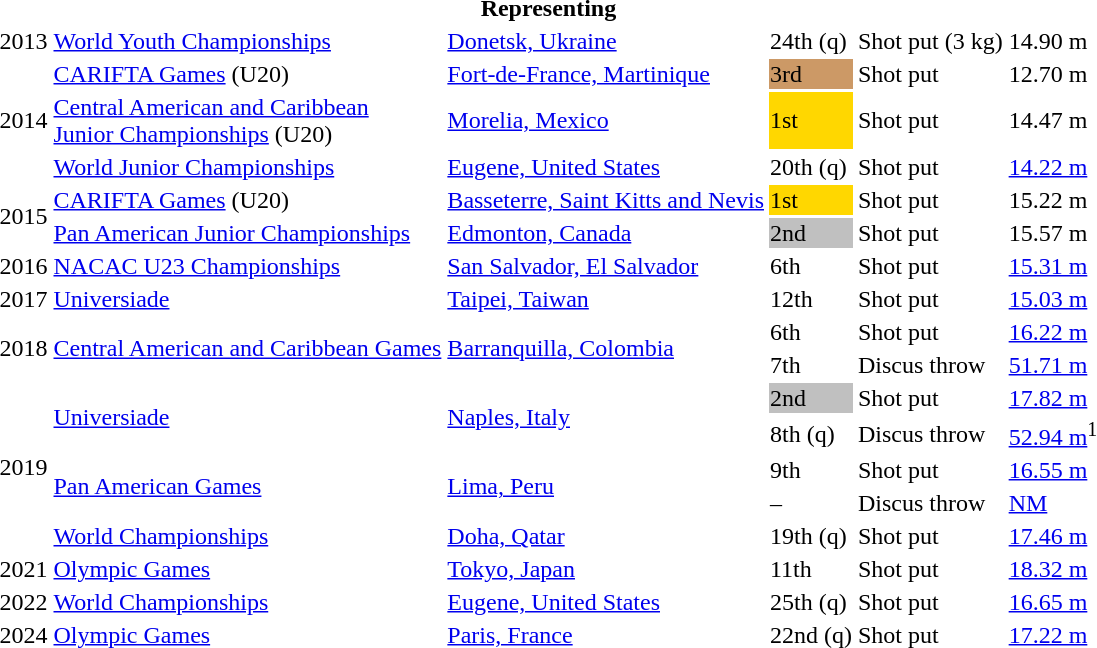<table>
<tr>
<th colspan="6">Representing </th>
</tr>
<tr>
<td>2013</td>
<td><a href='#'>World Youth Championships</a></td>
<td><a href='#'>Donetsk, Ukraine</a></td>
<td>24th (q)</td>
<td>Shot put (3 kg)</td>
<td>14.90 m</td>
</tr>
<tr>
<td rowspan=3>2014</td>
<td><a href='#'>CARIFTA Games</a> (U20)</td>
<td><a href='#'>Fort-de-France, Martinique</a></td>
<td bgcolor=cc9966>3rd</td>
<td>Shot put</td>
<td>12.70 m</td>
</tr>
<tr>
<td><a href='#'>Central American and Caribbean<br>Junior Championships</a> (U20)</td>
<td><a href='#'>Morelia, Mexico</a></td>
<td bgcolor=gold>1st</td>
<td>Shot put</td>
<td>14.47 m</td>
</tr>
<tr>
<td><a href='#'>World Junior Championships</a></td>
<td><a href='#'>Eugene, United States</a></td>
<td>20th (q)</td>
<td>Shot put</td>
<td><a href='#'>14.22 m</a></td>
</tr>
<tr>
<td rowspan=2>2015</td>
<td><a href='#'>CARIFTA Games</a> (U20)</td>
<td><a href='#'>Basseterre, Saint Kitts and Nevis</a></td>
<td bgcolor=gold>1st</td>
<td>Shot put</td>
<td>15.22 m</td>
</tr>
<tr>
<td><a href='#'>Pan American Junior Championships</a></td>
<td><a href='#'>Edmonton, Canada</a></td>
<td bgcolor=silver>2nd</td>
<td>Shot put</td>
<td>15.57 m</td>
</tr>
<tr>
<td>2016</td>
<td><a href='#'>NACAC U23 Championships</a></td>
<td><a href='#'>San Salvador, El Salvador</a></td>
<td>6th</td>
<td>Shot put</td>
<td><a href='#'>15.31 m</a></td>
</tr>
<tr>
<td>2017</td>
<td><a href='#'>Universiade</a></td>
<td><a href='#'>Taipei, Taiwan</a></td>
<td>12th</td>
<td>Shot put</td>
<td><a href='#'>15.03 m</a></td>
</tr>
<tr>
<td rowspan=2>2018</td>
<td rowspan=2><a href='#'>Central American and Caribbean Games</a></td>
<td rowspan=2><a href='#'>Barranquilla, Colombia</a></td>
<td>6th</td>
<td>Shot put</td>
<td><a href='#'>16.22 m</a></td>
</tr>
<tr>
<td>7th</td>
<td>Discus throw</td>
<td><a href='#'>51.71 m</a></td>
</tr>
<tr>
<td rowspan=5>2019</td>
<td rowspan=2><a href='#'>Universiade</a></td>
<td rowspan=2><a href='#'>Naples, Italy</a></td>
<td bgcolor=silver>2nd</td>
<td>Shot put</td>
<td><a href='#'>17.82 m</a></td>
</tr>
<tr>
<td>8th (q)</td>
<td>Discus throw</td>
<td><a href='#'>52.94 m</a><sup>1</sup></td>
</tr>
<tr>
<td rowspan=2><a href='#'>Pan American Games</a></td>
<td rowspan=2><a href='#'>Lima, Peru</a></td>
<td>9th</td>
<td>Shot put</td>
<td><a href='#'>16.55 m</a></td>
</tr>
<tr>
<td>–</td>
<td>Discus throw</td>
<td><a href='#'>NM</a></td>
</tr>
<tr>
<td><a href='#'>World Championships</a></td>
<td><a href='#'>Doha, Qatar</a></td>
<td>19th (q)</td>
<td>Shot put</td>
<td><a href='#'>17.46 m</a></td>
</tr>
<tr>
<td>2021</td>
<td><a href='#'>Olympic Games</a></td>
<td><a href='#'>Tokyo, Japan</a></td>
<td>11th</td>
<td>Shot put</td>
<td><a href='#'>18.32 m</a></td>
</tr>
<tr>
<td>2022</td>
<td><a href='#'>World Championships</a></td>
<td><a href='#'>Eugene, United States</a></td>
<td>25th (q)</td>
<td>Shot put</td>
<td><a href='#'>16.65 m</a></td>
</tr>
<tr>
<td>2024</td>
<td><a href='#'>Olympic Games</a></td>
<td><a href='#'>Paris, France</a></td>
<td>22nd (q)</td>
<td>Shot put</td>
<td><a href='#'>17.22 m</a></td>
</tr>
</table>
